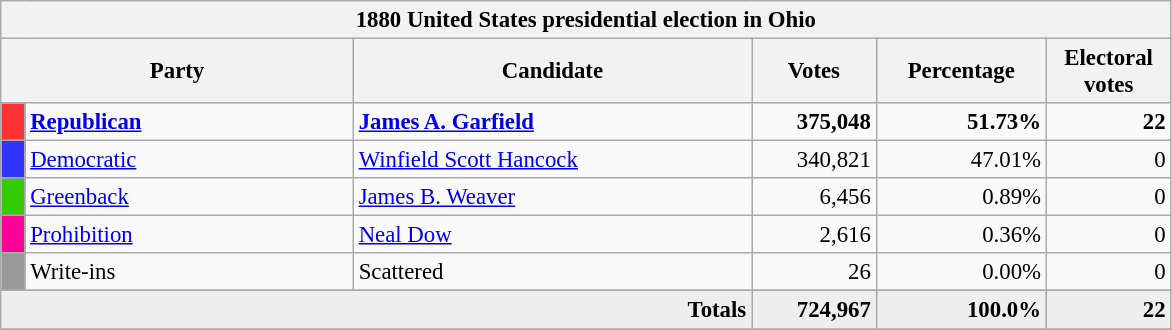<table class="wikitable" style="font-size: 95%;">
<tr>
<th colspan="6">1880 United States presidential election in Ohio</th>
</tr>
<tr>
<th colspan="2" style="width: 15em">Party</th>
<th style="width: 17em">Candidate</th>
<th style="width: 5em">Votes</th>
<th style="width: 7em">Percentage</th>
<th style="width: 5em">Electoral votes</th>
</tr>
<tr>
<th style="background-color:#FF3333; width: 3px"></th>
<td style="width: 130px"><strong><a href='#'>Republican</a></strong></td>
<td><strong><a href='#'>James A. Garfield</a></strong></td>
<td align="right"><strong>375,048</strong></td>
<td align="right"><strong>51.73%</strong></td>
<td align="right"><strong>22</strong></td>
</tr>
<tr>
<th style="background-color:#3333FF; width: 3px"></th>
<td style="width: 130px"><a href='#'>Democratic</a></td>
<td><a href='#'>Winfield Scott Hancock</a></td>
<td align="right">340,821</td>
<td align="right">47.01%</td>
<td align="right">0</td>
</tr>
<tr>
<th style="background-color:#3c0; width: 3px"></th>
<td style="width: 130px"><a href='#'>Greenback</a></td>
<td><a href='#'>James B. Weaver</a></td>
<td align="right">6,456</td>
<td align="right">0.89%</td>
<td align="right">0</td>
</tr>
<tr>
<th style="background-color:#f09; width: 3px"></th>
<td style="width: 130px"><a href='#'>Prohibition</a></td>
<td><a href='#'>Neal Dow</a></td>
<td align="right">2,616</td>
<td align="right">0.36%</td>
<td align="right">0</td>
</tr>
<tr>
<th style="background-color:#999; width: 3px"></th>
<td style="width: 130px">Write-ins</td>
<td>Scattered</td>
<td align="right">26</td>
<td align="right">0.00%</td>
<td align="right">0</td>
</tr>
<tr>
</tr>
<tr bgcolor="#EEEEEE">
<td colspan="3" align="right"><strong>Totals</strong></td>
<td align="right"><strong>724,967</strong></td>
<td align="right"><strong>100.0%</strong></td>
<td align="right"><strong>22</strong></td>
</tr>
<tr>
</tr>
</table>
